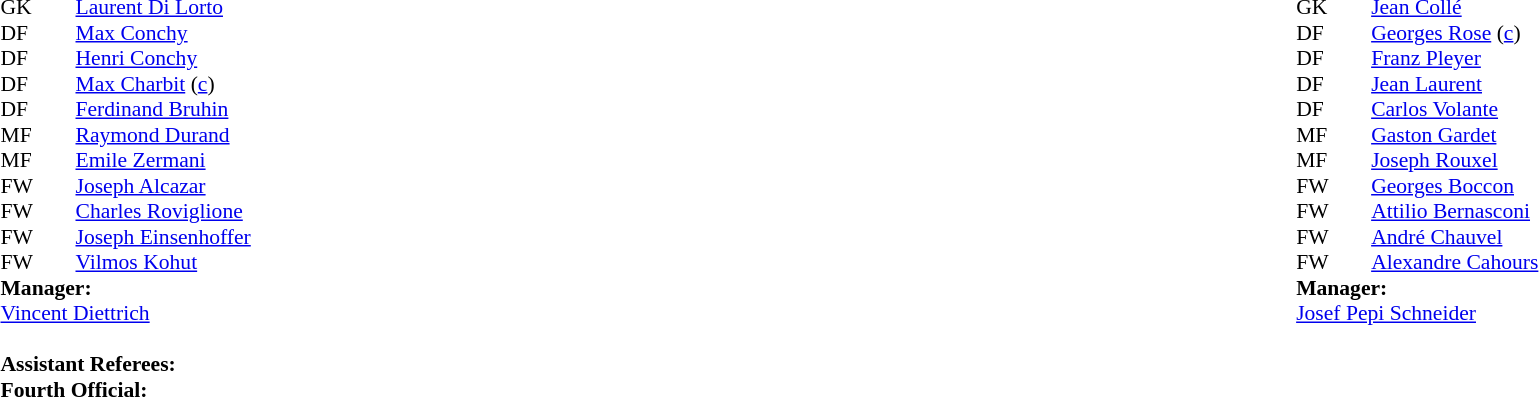<table style="width:100%;">
<tr>
<td style="vertical-align:top; width:50%;"><br><table style=font-size:90% cellspacing=0 cellpadding=0>
<tr>
<td colspan="4"></td>
</tr>
<tr>
<th width=25></th>
<th width=25></th>
</tr>
<tr>
<td>GK</td>
<td><strong></strong></td>
<td> <a href='#'>Laurent Di Lorto</a></td>
</tr>
<tr>
<td>DF</td>
<td><strong></strong></td>
<td> <a href='#'>Max Conchy</a></td>
</tr>
<tr>
<td>DF</td>
<td><strong></strong></td>
<td> <a href='#'>Henri Conchy</a></td>
</tr>
<tr>
<td>DF</td>
<td><strong></strong></td>
<td> <a href='#'>Max Charbit</a> (<a href='#'>c</a>)</td>
</tr>
<tr>
<td>DF</td>
<td><strong></strong></td>
<td> <a href='#'>Ferdinand Bruhin</a></td>
</tr>
<tr>
<td>MF</td>
<td><strong></strong></td>
<td> <a href='#'>Raymond Durand</a></td>
</tr>
<tr>
<td>MF</td>
<td><strong></strong></td>
<td> <a href='#'>Emile Zermani</a></td>
</tr>
<tr>
<td>FW</td>
<td><strong></strong></td>
<td> <a href='#'>Joseph Alcazar</a></td>
</tr>
<tr>
<td>FW</td>
<td><strong></strong></td>
<td> <a href='#'>Charles Roviglione</a></td>
</tr>
<tr>
<td>FW</td>
<td><strong></strong></td>
<td> <a href='#'>Joseph Einsenhoffer</a></td>
</tr>
<tr>
<td>FW</td>
<td><strong></strong></td>
<td> <a href='#'>Vilmos Kohut</a></td>
</tr>
<tr>
<td colspan=3><strong>Manager:</strong></td>
</tr>
<tr>
<td colspan=4> <a href='#'>Vincent Diettrich</a><br><br><strong>Assistant Referees:</strong> <br>
<strong>Fourth Official:</strong><br></td>
</tr>
</table>
</td>
<td style="vertical-align:top; width:50%;"><br><table cellspacing="0" cellpadding="0" style="font-size:90%; margin:auto;">
<tr>
<td colspan="4"></td>
</tr>
<tr>
<th width=25></th>
<th width=25></th>
</tr>
<tr>
<td>GK</td>
<td><strong></strong></td>
<td> <a href='#'>Jean Collé</a></td>
</tr>
<tr>
<td>DF</td>
<td><strong></strong></td>
<td> <a href='#'>Georges Rose</a> (<a href='#'>c</a>)</td>
</tr>
<tr>
<td>DF</td>
<td><strong></strong></td>
<td> <a href='#'>Franz Pleyer</a></td>
</tr>
<tr>
<td>DF</td>
<td><strong></strong></td>
<td> <a href='#'>Jean Laurent</a></td>
</tr>
<tr>
<td>DF</td>
<td><strong></strong></td>
<td> <a href='#'>Carlos Volante</a></td>
</tr>
<tr>
<td>MF</td>
<td><strong></strong></td>
<td> <a href='#'>Gaston Gardet</a></td>
</tr>
<tr>
<td>MF</td>
<td><strong></strong></td>
<td> <a href='#'>Joseph Rouxel</a></td>
</tr>
<tr>
<td>FW</td>
<td><strong></strong></td>
<td> <a href='#'>Georges Boccon</a></td>
</tr>
<tr>
<td>FW</td>
<td><strong></strong></td>
<td> <a href='#'>Attilio Bernasconi</a></td>
</tr>
<tr>
<td>FW</td>
<td><strong></strong></td>
<td> <a href='#'>André Chauvel</a></td>
</tr>
<tr>
<td>FW</td>
<td><strong></strong></td>
<td> <a href='#'>Alexandre Cahours</a></td>
</tr>
<tr>
<td colspan=3><strong>Manager:</strong></td>
</tr>
<tr>
<td colspan=4> <a href='#'>Josef Pepi Schneider</a></td>
</tr>
</table>
</td>
</tr>
</table>
